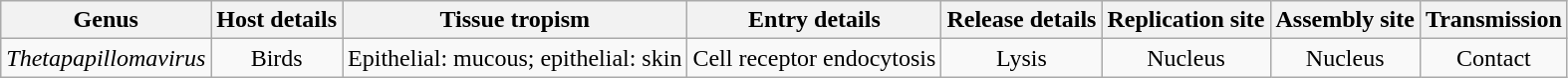<table class="wikitable sortable" style="text-align:center">
<tr>
<th>Genus</th>
<th>Host details</th>
<th>Tissue tropism</th>
<th>Entry details</th>
<th>Release details</th>
<th>Replication site</th>
<th>Assembly site</th>
<th>Transmission</th>
</tr>
<tr>
<td><em>Thetapapillomavirus</em></td>
<td>Birds</td>
<td>Epithelial: mucous; epithelial: skin</td>
<td>Cell receptor endocytosis</td>
<td>Lysis</td>
<td>Nucleus</td>
<td>Nucleus</td>
<td>Contact</td>
</tr>
</table>
